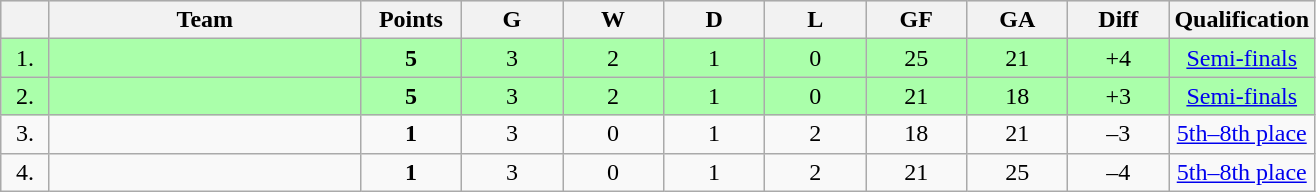<table class=wikitable style="text-align:center">
<tr bgcolor="#DCDCDC">
<th width="25"></th>
<th width="200">Team</th>
<th width="60">Points</th>
<th width="60">G</th>
<th width="60">W</th>
<th width="60">D</th>
<th width="60">L</th>
<th width="60">GF</th>
<th width="60">GA</th>
<th width="60">Diff</th>
<th width="60">Qualification</th>
</tr>
<tr bgcolor=#AAFFAA>
<td>1.</td>
<td align=left></td>
<td><strong>5</strong></td>
<td>3</td>
<td>2</td>
<td>1</td>
<td>0</td>
<td>25</td>
<td>21</td>
<td>+4</td>
<td><a href='#'>Semi-finals</a></td>
</tr>
<tr bgcolor=#AAFFAA>
<td>2.</td>
<td align=left></td>
<td><strong>5</strong></td>
<td>3</td>
<td>2</td>
<td>1</td>
<td>0</td>
<td>21</td>
<td>18</td>
<td>+3</td>
<td><a href='#'>Semi-finals</a></td>
</tr>
<tr>
<td>3.</td>
<td align=left></td>
<td><strong>1</strong></td>
<td>3</td>
<td>0</td>
<td>1</td>
<td>2</td>
<td>18</td>
<td>21</td>
<td>–3</td>
<td><a href='#'>5th–8th place</a></td>
</tr>
<tr>
<td>4.</td>
<td align=left></td>
<td><strong>1</strong></td>
<td>3</td>
<td>0</td>
<td>1</td>
<td>2</td>
<td>21</td>
<td>25</td>
<td>–4</td>
<td><a href='#'>5th–8th place</a></td>
</tr>
</table>
